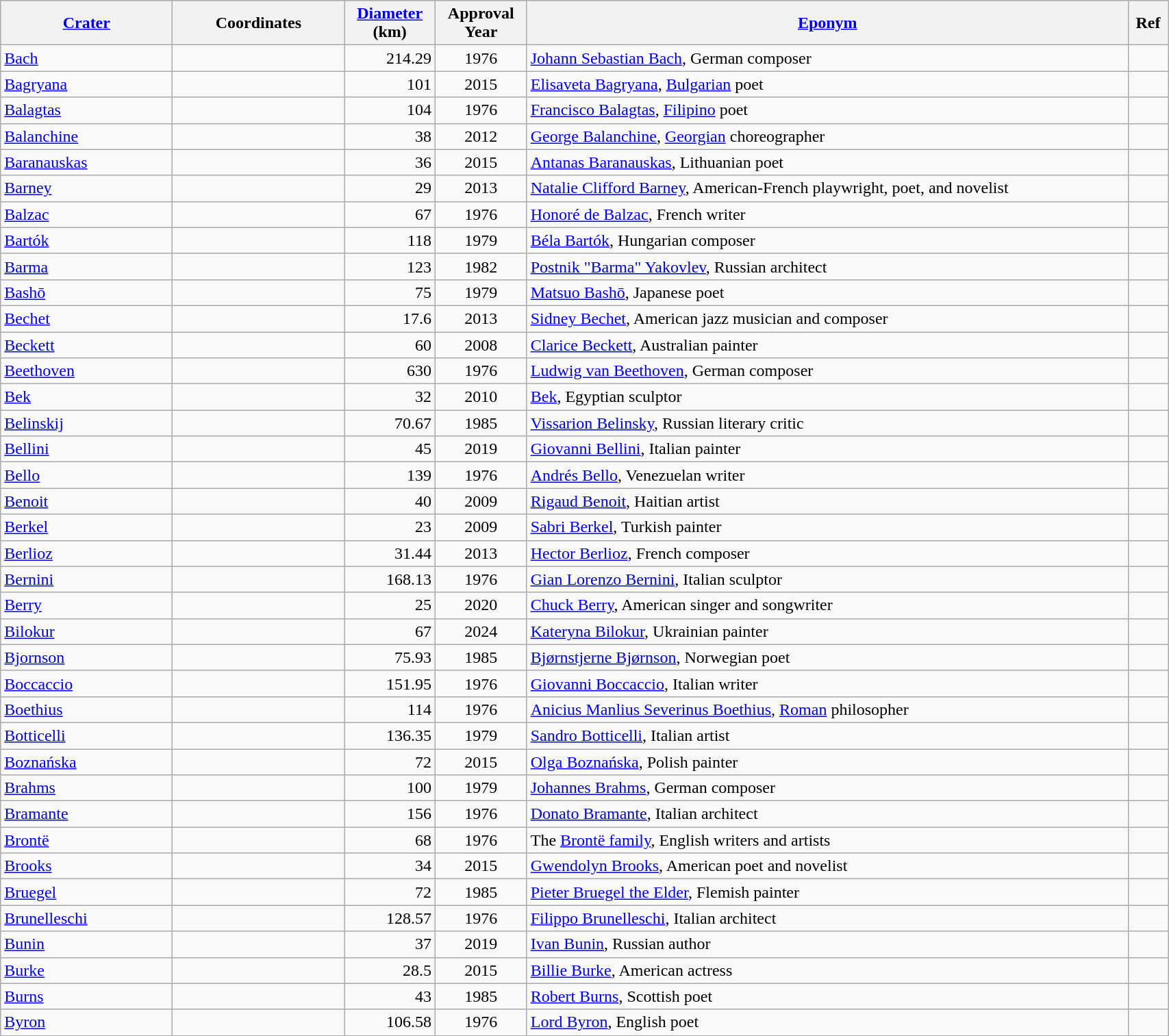<table class="wikitable sortable" style="min-width: 90%">
<tr>
<th style="width:10em"><a href='#'>Crater</a></th>
<th style="width:10em">Coordinates</th>
<th><a href='#'>Diameter</a><br>(km)</th>
<th>Approval<br>Year</th>
<th class="unsortable"><a href='#'>Eponym</a></th>
<th class="unsortable">Ref</th>
</tr>
<tr id="Bach">
<td><a href='#'>Bach</a></td>
<td></td>
<td align=right>214.29</td>
<td align=center>1976</td>
<td><a href='#'>Johann Sebastian Bach</a>, German composer</td>
<td></td>
</tr>
<tr id="Bagryana">
<td><a href='#'>Bagryana</a></td>
<td></td>
<td align=right>101</td>
<td align=center>2015</td>
<td><a href='#'>Elisaveta Bagryana</a>, <a href='#'>Bulgarian</a> poet</td>
<td></td>
</tr>
<tr id="Balagtas">
<td><a href='#'>Balagtas</a></td>
<td></td>
<td align=right>104</td>
<td align=center>1976</td>
<td><a href='#'>Francisco Balagtas</a>, <a href='#'>Filipino</a> poet</td>
<td></td>
</tr>
<tr id="Balanchine">
<td><a href='#'>Balanchine</a></td>
<td></td>
<td align=right>38</td>
<td align=center>2012</td>
<td><a href='#'>George Balanchine</a>, <a href='#'>Georgian</a> choreographer</td>
<td></td>
</tr>
<tr id="Baranauskas">
<td><a href='#'>Baranauskas</a></td>
<td></td>
<td align=right>36</td>
<td align=center>2015</td>
<td><a href='#'>Antanas Baranauskas</a>, Lithuanian poet</td>
<td></td>
</tr>
<tr id="Barney">
<td><a href='#'>Barney</a></td>
<td></td>
<td align=right>29</td>
<td align=center>2013</td>
<td><a href='#'>Natalie Clifford Barney</a>, American-French playwright, poet, and novelist</td>
<td></td>
</tr>
<tr id="Balzac">
<td><a href='#'>Balzac</a></td>
<td></td>
<td align=right>67</td>
<td align=center>1976</td>
<td><a href='#'>Honoré de Balzac</a>, French writer</td>
<td></td>
</tr>
<tr id="Bartók">
<td><a href='#'>Bartók</a></td>
<td></td>
<td align=right>118</td>
<td align=center>1979</td>
<td><a href='#'>Béla Bartók</a>, Hungarian composer</td>
<td></td>
</tr>
<tr id="Barma">
<td><a href='#'>Barma</a></td>
<td></td>
<td align=right>123</td>
<td align=center>1982</td>
<td><a href='#'>Postnik "Barma" Yakovlev</a>, Russian architect</td>
<td></td>
</tr>
<tr id="Bashō">
<td><a href='#'>Bashō</a></td>
<td></td>
<td align=right>75</td>
<td align=center>1979</td>
<td><a href='#'>Matsuo Bashō</a>, Japanese poet</td>
<td></td>
</tr>
<tr id="Bechet">
<td><a href='#'>Bechet</a></td>
<td></td>
<td align=right>17.6</td>
<td align=center>2013</td>
<td><a href='#'>Sidney Bechet</a>, American jazz musician and composer</td>
<td></td>
</tr>
<tr id="Beckett">
<td><a href='#'>Beckett</a></td>
<td></td>
<td align=right>60</td>
<td align=center>2008</td>
<td><a href='#'>Clarice Beckett</a>, Australian painter</td>
<td></td>
</tr>
<tr id="Beethoven">
<td><a href='#'>Beethoven</a></td>
<td></td>
<td align=right>630</td>
<td align=center>1976</td>
<td><a href='#'>Ludwig van Beethoven</a>, German composer</td>
<td></td>
</tr>
<tr id="Bek">
<td><a href='#'>Bek</a></td>
<td></td>
<td align=right>32</td>
<td align=center>2010</td>
<td><a href='#'>Bek</a>, Egyptian sculptor</td>
<td></td>
</tr>
<tr id="Belinskij">
<td><a href='#'>Belinskij</a></td>
<td></td>
<td align=right>70.67</td>
<td align=center>1985</td>
<td><a href='#'>Vissarion Belinsky</a>, Russian literary critic</td>
<td></td>
</tr>
<tr id="Bellini">
<td><a href='#'>Bellini</a></td>
<td></td>
<td align=right>45</td>
<td align=center>2019</td>
<td><a href='#'>Giovanni Bellini</a>, Italian painter</td>
<td></td>
</tr>
<tr id="Bello">
<td><a href='#'>Bello</a></td>
<td></td>
<td align=right>139</td>
<td align=center>1976</td>
<td><a href='#'>Andrés Bello</a>, Venezuelan writer</td>
<td></td>
</tr>
<tr id="Benoit">
<td><a href='#'>Benoit</a></td>
<td></td>
<td align=right>40</td>
<td align=center>2009</td>
<td><a href='#'>Rigaud Benoit</a>, Haitian artist</td>
<td></td>
</tr>
<tr id="Berkel">
<td><a href='#'>Berkel</a></td>
<td></td>
<td align=right>23</td>
<td align=center>2009</td>
<td><a href='#'>Sabri Berkel</a>, Turkish painter</td>
<td></td>
</tr>
<tr id="Berlioz">
<td><a href='#'>Berlioz</a></td>
<td></td>
<td align=right>31.44</td>
<td align=center>2013</td>
<td><a href='#'>Hector Berlioz</a>, French composer</td>
<td></td>
</tr>
<tr id="Bernini">
<td><a href='#'>Bernini</a></td>
<td></td>
<td align=right>168.13</td>
<td align=center>1976</td>
<td><a href='#'>Gian Lorenzo Bernini</a>, Italian sculptor</td>
<td></td>
</tr>
<tr id="Berry">
<td><a href='#'>Berry</a></td>
<td></td>
<td align=right>25</td>
<td align=center>2020</td>
<td><a href='#'>Chuck Berry</a>, American singer and songwriter</td>
<td></td>
</tr>
<tr id="Bilokur">
<td><a href='#'>Bilokur</a></td>
<td></td>
<td align=right>67</td>
<td align=center>2024</td>
<td><a href='#'>Kateryna Bilokur</a>, Ukrainian painter</td>
<td></td>
</tr>
<tr id="Bjornson">
<td><a href='#'>Bjornson</a></td>
<td></td>
<td align=right>75.93</td>
<td align=center>1985</td>
<td><a href='#'>Bjørnstjerne Bjørnson</a>, Norwegian poet</td>
<td></td>
</tr>
<tr id="Boccaccio">
<td><a href='#'>Boccaccio</a></td>
<td></td>
<td align=right>151.95</td>
<td align=center>1976</td>
<td><a href='#'>Giovanni Boccaccio</a>, Italian writer</td>
<td></td>
</tr>
<tr id="Boethius">
<td><a href='#'>Boethius</a></td>
<td></td>
<td align=right>114</td>
<td align=center>1976</td>
<td><a href='#'>Anicius Manlius Severinus Boethius</a>, <a href='#'>Roman</a> philosopher</td>
<td></td>
</tr>
<tr id="Botticelli">
<td><a href='#'>Botticelli</a></td>
<td></td>
<td align=right>136.35</td>
<td align=center>1979</td>
<td><a href='#'>Sandro Botticelli</a>, Italian artist</td>
<td></td>
</tr>
<tr id="Boznańska">
<td><a href='#'>Boznańska</a></td>
<td></td>
<td align=right>72</td>
<td align=center>2015</td>
<td><a href='#'>Olga Boznańska</a>, Polish painter</td>
<td></td>
</tr>
<tr id="Brahms">
<td><a href='#'>Brahms</a></td>
<td></td>
<td align=right>100</td>
<td align=center>1979</td>
<td><a href='#'>Johannes Brahms</a>, German composer</td>
<td></td>
</tr>
<tr id="Bramante">
<td><a href='#'>Bramante</a></td>
<td></td>
<td align=right>156</td>
<td align=center>1976</td>
<td><a href='#'>Donato Bramante</a>, Italian architect</td>
<td></td>
</tr>
<tr id="Brontë">
<td><a href='#'>Brontë</a></td>
<td></td>
<td align=right>68</td>
<td align=center>1976</td>
<td>The <a href='#'>Brontë family</a>, English writers and artists</td>
<td></td>
</tr>
<tr id="Brooks">
<td><a href='#'>Brooks</a></td>
<td></td>
<td align=right>34</td>
<td align=center>2015</td>
<td><a href='#'>Gwendolyn Brooks</a>, American poet and novelist</td>
<td></td>
</tr>
<tr id="Bruegel">
<td><a href='#'>Bruegel</a></td>
<td></td>
<td align=right>72</td>
<td align=center>1985</td>
<td><a href='#'>Pieter Bruegel the Elder</a>, Flemish painter</td>
<td></td>
</tr>
<tr id="Brunelleschi">
<td><a href='#'>Brunelleschi</a></td>
<td></td>
<td align=right>128.57</td>
<td align=center>1976</td>
<td><a href='#'>Filippo Brunelleschi</a>, Italian architect</td>
<td></td>
</tr>
<tr id="Bunin">
<td><a href='#'>Bunin</a></td>
<td></td>
<td align=right>37</td>
<td align=center>2019</td>
<td><a href='#'>Ivan Bunin</a>, Russian author</td>
<td></td>
</tr>
<tr id="Burke">
<td><a href='#'>Burke</a></td>
<td></td>
<td align=right>28.5</td>
<td align=center>2015</td>
<td><a href='#'>Billie Burke</a>, American actress</td>
<td></td>
</tr>
<tr id="Burns">
<td><a href='#'>Burns</a></td>
<td></td>
<td align=right>43</td>
<td align=center>1985</td>
<td><a href='#'>Robert Burns</a>, Scottish poet</td>
<td></td>
</tr>
<tr id="Byron">
<td><a href='#'>Byron</a></td>
<td></td>
<td align=right>106.58</td>
<td align=center>1976</td>
<td><a href='#'>Lord Byron</a>, English poet</td>
<td></td>
</tr>
</table>
